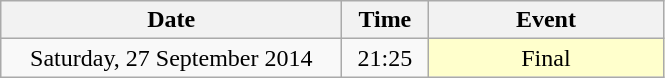<table class = "wikitable" style="text-align:center;">
<tr>
<th width=220>Date</th>
<th width=50>Time</th>
<th width=150>Event</th>
</tr>
<tr>
<td>Saturday, 27 September 2014</td>
<td>21:25</td>
<td bgcolor=ffffcc>Final</td>
</tr>
</table>
